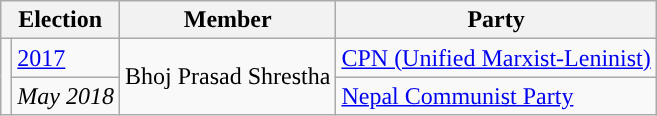<table class="wikitable">
<tr>
<th colspan="2">Election</th>
<th>Member</th>
<th>Party</th>
</tr>
<tr>
<td rowspan="2" style="background-color:"></td>
<td><a href='#'>2017</a></td>
<td rowspan="2">Bhoj Prasad Shrestha</td>
<td><a href='#'>CPN (Unified Marxist-Leninist)</a></td>
</tr>
<tr>
<td><em>May 2018</em></td>
<td><a href='#'>Nepal Communist Party</a></td>
</tr>
</table>
